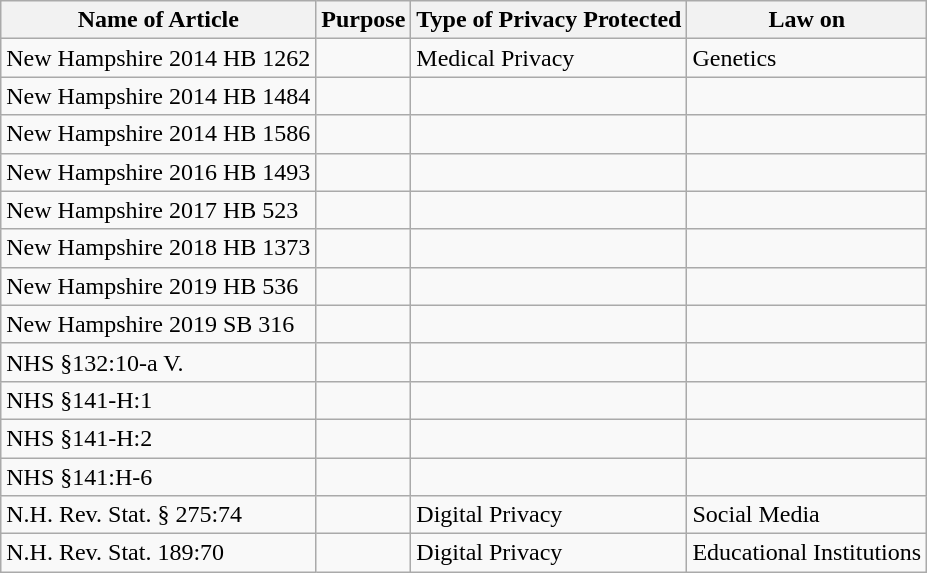<table class="wikitable">
<tr>
<th>Name of Article</th>
<th>Purpose</th>
<th>Type of Privacy Protected</th>
<th>Law on</th>
</tr>
<tr>
<td>New Hampshire 2014 HB 1262</td>
<td></td>
<td>Medical Privacy</td>
<td>Genetics</td>
</tr>
<tr>
<td>New Hampshire 2014 HB 1484</td>
<td></td>
<td></td>
<td></td>
</tr>
<tr>
<td>New Hampshire 2014 HB 1586</td>
<td></td>
<td></td>
<td></td>
</tr>
<tr>
<td>New Hampshire 2016 HB 1493</td>
<td></td>
<td></td>
<td></td>
</tr>
<tr>
<td>New Hampshire 2017 HB 523</td>
<td></td>
<td></td>
<td></td>
</tr>
<tr>
<td>New Hampshire 2018 HB 1373</td>
<td></td>
<td></td>
<td></td>
</tr>
<tr>
<td>New Hampshire 2019 HB 536</td>
<td></td>
<td></td>
<td></td>
</tr>
<tr>
<td>New Hampshire 2019 SB 316</td>
<td></td>
<td></td>
<td></td>
</tr>
<tr>
<td>NHS §132:10-a V.</td>
<td></td>
<td></td>
<td></td>
</tr>
<tr>
<td>NHS §141-H:1</td>
<td></td>
<td></td>
<td></td>
</tr>
<tr>
<td>NHS §141-H:2</td>
<td></td>
<td></td>
<td></td>
</tr>
<tr>
<td>NHS §141:H-6</td>
<td></td>
<td></td>
<td></td>
</tr>
<tr>
<td>N.H. Rev. Stat. § 275:74</td>
<td></td>
<td>Digital Privacy</td>
<td>Social Media</td>
</tr>
<tr>
<td>N.H. Rev. Stat. 189:70</td>
<td></td>
<td>Digital Privacy</td>
<td>Educational Institutions</td>
</tr>
</table>
